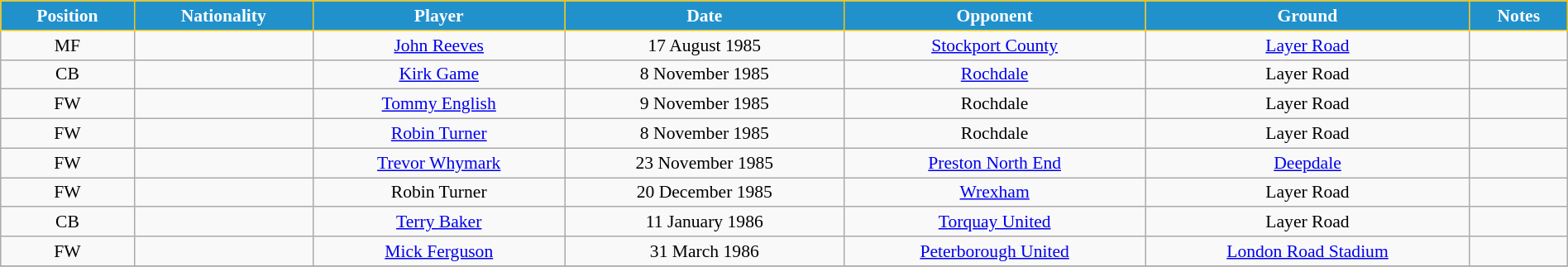<table class="wikitable" style="text-align:center; font-size:90%; width:100%;">
<tr>
<th style="background:#2191CC; color:white; border:1px solid #F7C408; text-align:center;">Position</th>
<th style="background:#2191CC; color:white; border:1px solid #F7C408; text-align:center;">Nationality</th>
<th style="background:#2191CC; color:white; border:1px solid #F7C408; text-align:center;">Player</th>
<th style="background:#2191CC; color:white; border:1px solid #F7C408; text-align:center;">Date</th>
<th style="background:#2191CC; color:white; border:1px solid #F7C408; text-align:center;">Opponent</th>
<th style="background:#2191CC; color:white; border:1px solid #F7C408; text-align:center;">Ground</th>
<th style="background:#2191CC; color:white; border:1px solid #F7C408; text-align:center;">Notes</th>
</tr>
<tr>
<td>MF</td>
<td></td>
<td><a href='#'>John Reeves</a></td>
<td>17 August 1985</td>
<td><a href='#'>Stockport County</a></td>
<td><a href='#'>Layer Road</a></td>
<td></td>
</tr>
<tr>
<td>CB</td>
<td></td>
<td><a href='#'>Kirk Game</a></td>
<td>8 November 1985</td>
<td><a href='#'>Rochdale</a></td>
<td>Layer Road</td>
<td></td>
</tr>
<tr>
<td>FW</td>
<td></td>
<td><a href='#'>Tommy English</a></td>
<td>9 November 1985</td>
<td>Rochdale</td>
<td>Layer Road</td>
<td></td>
</tr>
<tr>
<td>FW</td>
<td></td>
<td><a href='#'>Robin Turner</a></td>
<td>8 November 1985</td>
<td>Rochdale</td>
<td>Layer Road</td>
<td></td>
</tr>
<tr>
<td>FW</td>
<td></td>
<td><a href='#'>Trevor Whymark</a></td>
<td>23 November 1985</td>
<td><a href='#'>Preston North End</a></td>
<td><a href='#'>Deepdale</a></td>
<td></td>
</tr>
<tr>
<td>FW</td>
<td></td>
<td>Robin Turner</td>
<td>20 December 1985</td>
<td><a href='#'>Wrexham</a></td>
<td>Layer Road</td>
<td></td>
</tr>
<tr>
<td>CB</td>
<td></td>
<td><a href='#'>Terry Baker</a></td>
<td>11 January 1986</td>
<td><a href='#'>Torquay United</a></td>
<td>Layer Road</td>
<td></td>
</tr>
<tr>
<td>FW</td>
<td></td>
<td><a href='#'>Mick Ferguson</a></td>
<td>31 March 1986</td>
<td><a href='#'>Peterborough United</a></td>
<td><a href='#'>London Road Stadium</a></td>
<td></td>
</tr>
<tr>
</tr>
</table>
